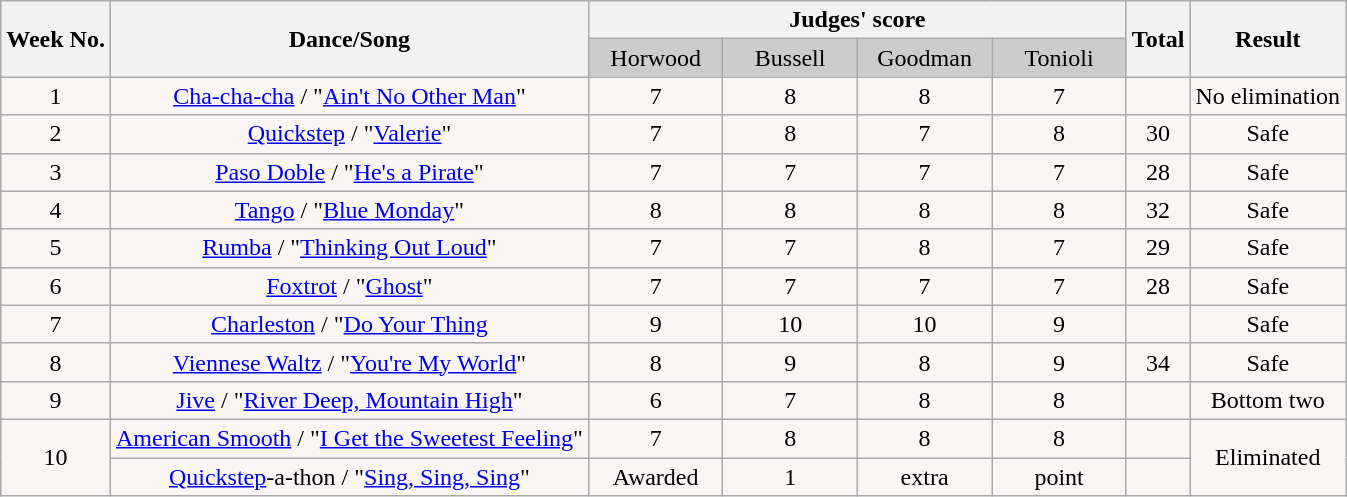<table class="wikitable collapsible collapsed">
<tr style="text-align:Center; ;">
<th rowspan="2"><strong>Week No.</strong></th>
<th rowspan="2"><strong>Dance/Song</strong></th>
<th colspan="4"><strong>Judges' score</strong></th>
<th rowspan="2"><strong>Total</strong></th>
<th rowspan="2"><strong>Result</strong></th>
</tr>
<tr style="text-align:center; background:#ccc;">
<td style="width:10%; ">Horwood</td>
<td style="width:10%; ">Bussell</td>
<td style="width:10%; ">Goodman</td>
<td style="width:10%; ">Tonioli</td>
</tr>
<tr ;">
<td style="text-align:center; background:#faf6f6;">1</td>
<td style="text-align:center; background:#faf6f6;"><a href='#'>Cha-cha-cha</a> / "<a href='#'>Ain't No Other Man</a>"</td>
<td style="text-align:center; background:#faf6f6;">7</td>
<td style="text-align:center; background:#faf6f6;">8</td>
<td style="text-align:center; background:#faf6f6;">8</td>
<td style="text-align:center; background:#faf6f6;">7</td>
<td style="text-align:center; background:#faf6f6;"></td>
<td style="text-align:center; background:#faf6f6;">No elimination</td>
</tr>
<tr>
<td style="text-align:center; background:#faf6f6;">2</td>
<td style="text-align:center; background:#faf6f6;"><a href='#'>Quickstep</a> / "<a href='#'>Valerie</a>"</td>
<td style="text-align:center; background:#faf6f6;">7</td>
<td style="text-align:center; background:#faf6f6;">8</td>
<td style="text-align:center; background:#faf6f6;">7</td>
<td style="text-align:center; background:#faf6f6;">8</td>
<td style="text-align:center; background:#faf6f6;">30</td>
<td style="text-align:center; background:#faf6f6;">Safe</td>
</tr>
<tr>
<td style="text-align:center; background:#faf6f6;">3</td>
<td style="text-align:center; background:#faf6f6;"><a href='#'>Paso Doble</a> / "<a href='#'>He's a Pirate</a>"</td>
<td style="text-align:center; background:#faf6f6;">7</td>
<td style="text-align:center; background:#faf6f6;">7</td>
<td style="text-align:center; background:#faf6f6;">7</td>
<td style="text-align:center; background:#faf6f6;">7</td>
<td style="text-align:center; background:#faf6f6;">28</td>
<td style="text-align:center; background:#faf6f6;">Safe</td>
</tr>
<tr>
<td style="text-align:center; background:#faf6f6;">4</td>
<td style="text-align:center; background:#faf6f6;"><a href='#'>Tango</a> / "<a href='#'>Blue Monday</a>"</td>
<td style="text-align:center; background:#faf6f6;">8</td>
<td style="text-align:center; background:#faf6f6;">8</td>
<td style="text-align:center; background:#faf6f6;">8</td>
<td style="text-align:center; background:#faf6f6;">8</td>
<td style="text-align:center; background:#faf6f6;">32</td>
<td style="text-align:center; background:#faf6f6;">Safe</td>
</tr>
<tr>
<td style="text-align:center; background:#faf6f6;">5</td>
<td style="text-align:center; background:#faf6f6;"><a href='#'>Rumba</a> / "<a href='#'>Thinking Out Loud</a>"</td>
<td style="text-align:center; background:#faf6f6;">7</td>
<td style="text-align:center; background:#faf6f6;">7</td>
<td style="text-align:center; background:#faf6f6;">8</td>
<td style="text-align:center; background:#faf6f6;">7</td>
<td style="text-align:center; background:#faf6f6;">29</td>
<td style="text-align:center; background:#faf6f6;">Safe</td>
</tr>
<tr>
<td style="text-align:center; background:#faf6f6;">6</td>
<td style="text-align:center; background:#faf6f6;"><a href='#'>Foxtrot</a> / "<a href='#'>Ghost</a>"</td>
<td style="text-align:center; background:#faf6f6;">7</td>
<td style="text-align:center; background:#faf6f6;">7</td>
<td style="text-align:center; background:#faf6f6;">7</td>
<td style="text-align:center; background:#faf6f6;">7</td>
<td style="text-align:center; background:#faf6f6;">28</td>
<td style="text-align:center; background:#faf6f6;">Safe</td>
</tr>
<tr>
<td style="text-align:center; background:#faf6f6;">7</td>
<td style="text-align:center; background:#faf6f6;"><a href='#'>Charleston</a> / "<a href='#'>Do Your Thing</a></td>
<td style="text-align:center; background:#faf6f6;">9</td>
<td style="text-align:center; background:#faf6f6;">10</td>
<td style="text-align:center; background:#faf6f6;">10</td>
<td style="text-align:center; background:#faf6f6;">9</td>
<td style="text-align:center; background:#faf6f6;"></td>
<td style="text-align:center; background:#faf6f6;">Safe</td>
</tr>
<tr style="text-align:center; background:#faf6f6;">
<td>8</td>
<td><a href='#'>Viennese Waltz</a> / "<a href='#'>You're My World</a>"</td>
<td>8</td>
<td>9</td>
<td>8</td>
<td>9</td>
<td>34</td>
<td>Safe</td>
</tr>
<tr>
<td style="text-align:center; background:#faf6f6;">9</td>
<td style="text-align:center; background:#faf6f6;"><a href='#'>Jive</a> / "<a href='#'>River Deep, Mountain High</a>"</td>
<td style="text-align:center; background:#faf6f6;">6</td>
<td style="text-align:center; background:#faf6f6;">7</td>
<td style="text-align:center; background:#faf6f6;">8</td>
<td style="text-align:center; background:#faf6f6;">8</td>
<td style="text-align:center; background:#faf6f6;"></td>
<td style="text-align:center; background:#faf6f6;">Bottom two</td>
</tr>
<tr style="text-align:center; background:#faf6f6;">
<td rowspan="2">10</td>
<td><a href='#'>American Smooth</a> / "<a href='#'>I Get the Sweetest Feeling</a>"</td>
<td>7</td>
<td>8</td>
<td>8</td>
<td>8</td>
<td></td>
<td rowspan="2">Eliminated</td>
</tr>
<tr>
<td style="text-align:center; background:#faf6f6;"><a href='#'>Quickstep</a>-a-thon / "<a href='#'>Sing, Sing, Sing</a>"</td>
<td style="text-align:center; background:#faf6f6;">Awarded</td>
<td style="text-align:center; background:#faf6f6;">1</td>
<td style="text-align:center; background:#faf6f6;">extra</td>
<td style="text-align:center; background:#faf6f6;">point</td>
<td style="text-align:center; background:#faf6f6;"></td>
</tr>
</table>
